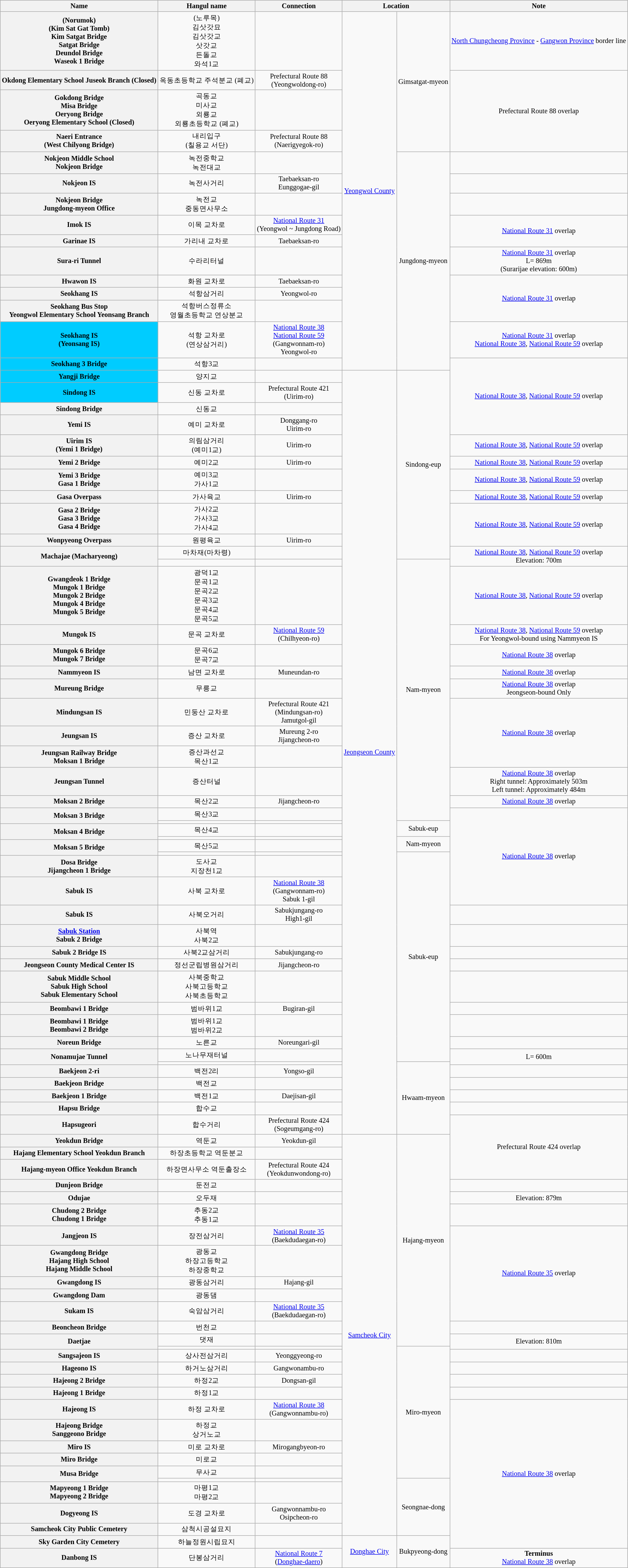<table class="wikitable" style="font-size: 85%; text-align: center;">
<tr>
<th>Name </th>
<th>Hangul name</th>
<th>Connection</th>
<th colspan="2">Location</th>
<th>Note</th>
</tr>
<tr>
<th>(Norumok)<br>(Kim Sat Gat Tomb)<br>Kim Satgat Bridge<br>Satgat Bridge<br>Deundol Bridge<br>Waseok 1 Bridge</th>
<td>(노루목)<br>김삿갓묘<br>김삿갓교<br>삿갓교<br>든돌교<br>와석1교</td>
<td></td>
<td rowspan=15><a href='#'>Yeongwol County</a></td>
<td rowspan=4>Gimsatgat-myeon</td>
<td><a href='#'>North Chungcheong Province</a> - <a href='#'>Gangwon Province</a> border line</td>
</tr>
<tr>
<th>Okdong Elementary School Juseok Branch (Closed)</th>
<td>옥동초등학교 주석분교 (폐교)</td>
<td>Prefectural Route 88<br>(Yeongwoldong-ro)</td>
<td rowspan=3>Prefectural Route 88 overlap</td>
</tr>
<tr>
<th>Gokdong Bridge<br>Misa Bridge<br>Oeryong Bridge<br>Oeryong Elementary School (Closed)</th>
<td>곡동교<br>미사교<br>외룡교<br>외룡초등학교 (폐교)</td>
<td></td>
</tr>
<tr>
<th>Naeri Entrance<br>(West Chilyong Bridge)</th>
<td>내리입구<br>(칠용교 서단)</td>
<td>Prefectural Route 88<br>(Naerigyegok-ro)</td>
</tr>
<tr>
<th>Nokjeon Middle School<br>Nokjeon Bridge</th>
<td>녹전중학교<br>녹전대교</td>
<td></td>
<td rowspan=11>Jungdong-myeon</td>
<td></td>
</tr>
<tr>
<th>Nokjeon IS</th>
<td>녹전사거리</td>
<td>Taebaeksan-ro<br>Eunggogae-gil</td>
<td></td>
</tr>
<tr>
<th>Nokjeon Bridge<br>Jungdong-myeon Office</th>
<td>녹전교<br>중동면사무소</td>
<td></td>
<td></td>
</tr>
<tr>
<th>Imok IS</th>
<td>이목 교차로</td>
<td><a href='#'>National Route 31</a><br>(Yeongwol ~ Jungdong Road)</td>
<td rowspan=2><a href='#'>National Route 31</a> overlap</td>
</tr>
<tr>
<th>Garinae IS</th>
<td>가리내 교차로</td>
<td>Taebaeksan-ro</td>
</tr>
<tr>
<th>Sura-ri Tunnel</th>
<td>수라리터널</td>
<td></td>
<td><a href='#'>National Route 31</a> overlap<br>L= 869m<br>(Surarijae elevation: 600m)</td>
</tr>
<tr>
<th>Hwawon IS</th>
<td>화원 교차로</td>
<td>Taebaeksan-ro</td>
<td rowspan=3><a href='#'>National Route 31</a> overlap</td>
</tr>
<tr>
<th>Seokhang IS</th>
<td>석항삼거리</td>
<td>Yeongwol-ro</td>
</tr>
<tr>
<th>Seokhang Bus Stop<br>Yeongwol Elementary School Yeonsang Branch</th>
<td>석항버스정류소<br>영월초등학교 연상분교</td>
<td></td>
</tr>
<tr>
<th style="background-color: #00CCFF;">Seokhang IS<br>(Yeonsang IS)</th>
<td>석항 교차로<br>(연상삼거리)</td>
<td><a href='#'>National Route 38</a><br><a href='#'>National Route 59</a><br>(Gangwonnam-ro)<br>Yeongwol-ro</td>
<td><a href='#'>National Route 31</a> overlap<br><a href='#'>National Route 38</a>, <a href='#'>National Route 59</a> overlap</td>
</tr>
<tr>
<th style="background-color: #00CCFF;">Seokhang 3 Bridge</th>
<td>석항3교</td>
<td></td>
<td rowspan=5><a href='#'>National Route 38</a>, <a href='#'>National Route 59</a> overlap</td>
</tr>
<tr>
<th style="background-color: #00CCFF;">Yangji Bridge</th>
<td>양지교</td>
<td></td>
<td rowspan=45><a href='#'>Jeongseon County</a></td>
<td rowspan=11>Sindong-eup</td>
</tr>
<tr>
<th style="background-color: #00CCFF;">Sindong IS</th>
<td>신동 교차로</td>
<td>Prefectural Route 421<br>(Uirim-ro)</td>
</tr>
<tr>
<th>Sindong Bridge</th>
<td>신동교</td>
<td></td>
</tr>
<tr>
<th>Yemi IS</th>
<td>예미 교차로</td>
<td>Donggang-ro<br>Uirim-ro</td>
</tr>
<tr>
<th>Uirim IS<br>(Yemi 1 Bridge)</th>
<td>의림삼거리<br>(예미1교)</td>
<td>Uirim-ro</td>
<td><a href='#'>National Route 38</a>, <a href='#'>National Route 59</a> overlap</td>
</tr>
<tr>
<th>Yemi 2 Bridge</th>
<td>예미2교</td>
<td>Uirim-ro</td>
<td><a href='#'>National Route 38</a>, <a href='#'>National Route 59</a> overlap</td>
</tr>
<tr>
<th>Yemi 3 Bridge<br>Gasa 1 Bridge</th>
<td>예미3교<br>가사1교</td>
<td></td>
<td><a href='#'>National Route 38</a>, <a href='#'>National Route 59</a> overlap</td>
</tr>
<tr>
<th>Gasa Overpass</th>
<td>가사육교</td>
<td>Uirim-ro</td>
<td><a href='#'>National Route 38</a>, <a href='#'>National Route 59</a> overlap</td>
</tr>
<tr>
<th>Gasa 2 Bridge<br>Gasa 3 Bridge<br>Gasa 4 Bridge</th>
<td>가사2교<br>가사3교<br>가사4교</td>
<td></td>
<td rowspan=2><a href='#'>National Route 38</a>, <a href='#'>National Route 59</a> overlap</td>
</tr>
<tr>
<th>Wonpyeong Overpass</th>
<td>원평육교</td>
<td>Uirim-ro</td>
</tr>
<tr>
<th rowspan=2>Machajae (Macharyeong)</th>
<td>마차재(마차령)</td>
<td></td>
<td rowspan=2><a href='#'>National Route 38</a>, <a href='#'>National Route 59</a> overlap<br>Elevation: 700m</td>
</tr>
<tr>
<td></td>
<td></td>
<td rowspan=12>Nam-myeon</td>
</tr>
<tr>
<th>Gwangdeok 1 Bridge<br>Mungok 1 Bridge<br>Mungok 2 Bridge<br>Mungok 4 Bridge<br>Mungok 5 Bridge</th>
<td>광덕1교<br>문곡1교<br>문곡2교<br>문곡3교<br>문곡4교<br>문곡5교</td>
<td></td>
<td><a href='#'>National Route 38</a>, <a href='#'>National Route 59</a> overlap</td>
</tr>
<tr>
<th>Mungok IS</th>
<td>문곡 교차로</td>
<td><a href='#'>National Route 59</a><br>(Chilhyeon-ro)</td>
<td><a href='#'>National Route 38</a>, <a href='#'>National Route 59</a> overlap<br>For Yeongwol-bound using Nammyeon IS</td>
</tr>
<tr>
<th>Mungok 6 Bridge<br>Mungok 7 Bridge</th>
<td>문곡6교<br>문곡7교</td>
<td></td>
<td><a href='#'>National Route 38</a> overlap</td>
</tr>
<tr>
<th>Nammyeon IS</th>
<td>남면 교차로</td>
<td>Muneundan-ro</td>
<td><a href='#'>National Route 38</a> overlap</td>
</tr>
<tr>
<th>Mureung Bridge</th>
<td>무릉교</td>
<td></td>
<td><a href='#'>National Route 38</a> overlap<br>Jeongseon-bound Only</td>
</tr>
<tr>
<th>Mindungsan IS</th>
<td>민둥산 교차로</td>
<td>Prefectural Route 421<br>(Mindungsan-ro)<br>Jamutgol-gil</td>
<td rowspan=3><a href='#'>National Route 38</a> overlap</td>
</tr>
<tr>
<th>Jeungsan IS</th>
<td>증산 교차로</td>
<td>Mureung 2-ro<br>Jijangcheon-ro</td>
</tr>
<tr>
<th>Jeungsan Railway Bridge<br>Moksan 1 Bridge</th>
<td>증산과선교<br>목산1교</td>
<td></td>
</tr>
<tr>
<th>Jeungsan Tunnel</th>
<td>증산터널</td>
<td></td>
<td><a href='#'>National Route 38</a> overlap<br>Right tunnel: Approximately 503m<br>Left tunnel: Approximately 484m</td>
</tr>
<tr>
<th>Moksan 2 Bridge</th>
<td>목산2교</td>
<td>Jijangcheon-ro</td>
<td><a href='#'>National Route 38</a> overlap</td>
</tr>
<tr>
<th rowspan=2>Moksan 3 Bridge</th>
<td>목산3교</td>
<td></td>
<td rowspan=8><a href='#'>National Route 38</a> overlap</td>
</tr>
<tr>
<td></td>
<td></td>
<td rowspan=2>Sabuk-eup</td>
</tr>
<tr>
<th rowspan=2>Moksan 4 Bridge</th>
<td>목산4교</td>
<td></td>
</tr>
<tr>
<td></td>
<td></td>
<td rowspan=2>Nam-myeon</td>
</tr>
<tr>
<th rowspan=2>Moksan 5 Bridge</th>
<td>목산5교</td>
<td></td>
</tr>
<tr>
<td></td>
<td></td>
<td rowspan=12>Sabuk-eup</td>
</tr>
<tr>
<th>Dosa Bridge<br>Jijangcheon 1 Bridge</th>
<td>도사교<br>지장천1교</td>
<td></td>
</tr>
<tr>
<th>Sabuk IS</th>
<td>사북 교차로</td>
<td><a href='#'>National Route 38</a><br>(Gangwonnam-ro)<br>Sabuk 1-gil</td>
</tr>
<tr>
<th>Sabuk IS</th>
<td>사북오거리</td>
<td>Sabukjungang-ro<br>High1-gil</td>
<td></td>
</tr>
<tr>
<th><a href='#'>Sabuk Station</a><br>Sabuk 2 Bridge</th>
<td>사북역<br>사북2교</td>
<td></td>
<td></td>
</tr>
<tr>
<th>Sabuk 2 Bridge IS</th>
<td>사북2교삼거리</td>
<td>Sabukjungang-ro</td>
<td></td>
</tr>
<tr>
<th>Jeongseon County Medical Center IS</th>
<td>정선군립병원삼거리</td>
<td>Jijangcheon-ro</td>
<td></td>
</tr>
<tr>
<th>Sabuk Middle School<br>Sabuk High School<br>Sabuk Elementary School</th>
<td>사북중학교<br>사북고등학교<br>사북초등학교</td>
<td></td>
<td></td>
</tr>
<tr>
<th>Beombawi 1 Bridge</th>
<td>범바위1교</td>
<td>Bugiran-gil</td>
<td></td>
</tr>
<tr>
<th>Beombawi 1 Bridge<br>Beombawi 2 Bridge</th>
<td>범바위1교<br>범바위2교</td>
<td></td>
<td></td>
</tr>
<tr>
<th>Noreun Bridge</th>
<td>노른교</td>
<td>Noreungari-gil</td>
<td></td>
</tr>
<tr>
<th rowspan=2>Nonamujae Tunnel</th>
<td>노나무재터널</td>
<td></td>
<td rowspan=2>L= 600m</td>
</tr>
<tr>
<td></td>
<td></td>
<td rowspan=6>Hwaam-myeon</td>
</tr>
<tr>
<th>Baekjeon 2-ri</th>
<td>백전2리</td>
<td>Yongso-gil</td>
<td></td>
</tr>
<tr>
<th>Baekjeon Bridge</th>
<td>백전교</td>
<td></td>
<td></td>
</tr>
<tr>
<th>Baekjeon 1 Bridge</th>
<td>백전1교</td>
<td>Daejisan-gil</td>
<td></td>
</tr>
<tr>
<th>Hapsu Bridge</th>
<td>합수교</td>
<td></td>
<td></td>
</tr>
<tr>
<th>Hapsugeori</th>
<td>합수거리</td>
<td>Prefectural Route 424<br>(Sogeumgang-ro)</td>
<td rowspan=4>Prefectural Route 424 overlap</td>
</tr>
<tr>
<th>Yeokdun Bridge</th>
<td>역둔교</td>
<td>Yeokdun-gil</td>
<td rowspan=27><a href='#'>Samcheok City</a></td>
<td rowspan=13>Hajang-myeon</td>
</tr>
<tr>
<th>Hajang Elementary School Yeokdun Branch</th>
<td>하장초등학교 역둔분교</td>
<td></td>
</tr>
<tr>
<th>Hajang-myeon Office Yeokdun Branch</th>
<td>하장면사무소 역둔출장소</td>
<td>Prefectural Route 424<br>(Yeokdunwondong-ro)</td>
</tr>
<tr>
<th>Dunjeon Bridge</th>
<td>둔전교</td>
<td></td>
<td></td>
</tr>
<tr>
<th>Odujae</th>
<td>오두재</td>
<td></td>
<td>Elevation: 879m</td>
</tr>
<tr>
<th>Chudong 2 Bridge<br>Chudong 1 Bridge</th>
<td>추동2교<br>추동1교</td>
<td></td>
<td></td>
</tr>
<tr>
<th>Jangjeon IS</th>
<td>장전삼거리</td>
<td><a href='#'>National Route 35</a><br>(Baekdudaegan-ro)</td>
<td rowspan=5><a href='#'>National Route 35</a> overlap</td>
</tr>
<tr>
<th>Gwangdong Bridge<br>Hajang High School<br>Hajang Middle School</th>
<td>광동교<br>하장고등학교<br>하장중학교</td>
<td></td>
</tr>
<tr>
<th>Gwangdong IS</th>
<td>광동삼거리</td>
<td>Hajang-gil</td>
</tr>
<tr>
<th>Gwangdong Dam</th>
<td>광동댐</td>
<td></td>
</tr>
<tr>
<th>Sukam IS</th>
<td>숙암삼거리</td>
<td><a href='#'>National Route 35</a><br>(Baekdudaegan-ro)</td>
</tr>
<tr>
<th>Beoncheon Bridge</th>
<td>번천교</td>
<td></td>
<td></td>
</tr>
<tr>
<th rowspan=2>Daetjae</th>
<td>댓재</td>
<td></td>
<td rowspan=2>Elevation: 810m</td>
</tr>
<tr>
<td></td>
<td></td>
<td rowspan=10>Miro-myeon</td>
</tr>
<tr>
<th>Sangsajeon IS</th>
<td>상사전삼거리</td>
<td>Yeonggyeong-ro</td>
<td></td>
</tr>
<tr>
<th>Hageono IS</th>
<td>하거노삼거리</td>
<td>Gangwonambu-ro</td>
<td></td>
</tr>
<tr>
<th>Hajeong 2 Bridge</th>
<td>하정2교</td>
<td>Dongsan-gil</td>
<td></td>
</tr>
<tr>
<th>Hajeong 1 Bridge</th>
<td>하정1교</td>
<td></td>
<td></td>
</tr>
<tr>
<th>Hajeong IS</th>
<td>하정 교차로</td>
<td><a href='#'>National Route 38</a><br>(Gangwonnambu-ro)</td>
<td rowspan=10><a href='#'>National Route 38</a> overlap</td>
</tr>
<tr>
<th>Hajeong Bridge<br>Sanggeono Bridge</th>
<td>하정교<br>상거노교</td>
<td></td>
</tr>
<tr>
<th>Miro IS</th>
<td>미로 교차로</td>
<td>Mirogangbyeon-ro</td>
</tr>
<tr>
<th>Miro Bridge</th>
<td>미로교</td>
<td></td>
</tr>
<tr>
<th rowspan=2>Musa Bridge</th>
<td>무사교</td>
<td></td>
</tr>
<tr>
<td></td>
<td></td>
<td rowspan=4>Seongnae-dong</td>
</tr>
<tr>
<th>Mapyeong 1 Bridge<br>Mapyeong 2 Bridge</th>
<td>마평1교<br>마평2교</td>
<td></td>
</tr>
<tr>
<th>Dogyeong IS</th>
<td>도경 교차로</td>
<td>Gangwonnambu-ro<br>Osipcheon-ro</td>
</tr>
<tr>
<th>Samcheok City Public Cemetery</th>
<td>삼척시공설묘지</td>
<td></td>
</tr>
<tr>
<th>Sky Garden City Cemetery</th>
<td>하늘정원시립묘지</td>
<td></td>
<td rowspan=2><a href='#'>Donghae City</a></td>
<td rowspan=2>Bukpyeong-dong</td>
</tr>
<tr>
<th>Danbong IS</th>
<td>단봉삼거리</td>
<td><a href='#'>National Route 7</a><br>(<a href='#'>Donghae-daero</a>)</td>
<td><strong>Terminus</strong><br><a href='#'>National Route 38</a> overlap</td>
</tr>
</table>
